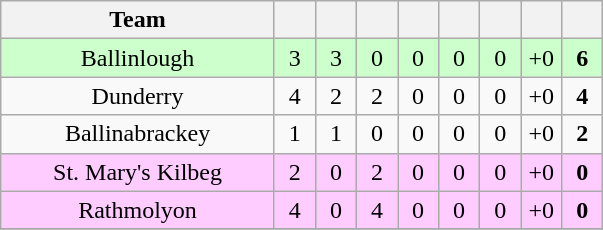<table class="wikitable" style="text-align:center">
<tr>
<th width="175">Team</th>
<th width="20"></th>
<th width="20"></th>
<th width="20"></th>
<th width="20"></th>
<th width="20"></th>
<th width="20"></th>
<th width="20"></th>
<th width="20"></th>
</tr>
<tr style="background:#cfc;">
<td>Ballinlough</td>
<td>3</td>
<td>3</td>
<td>0</td>
<td>0</td>
<td>0</td>
<td>0</td>
<td>+0</td>
<td><strong>6</strong></td>
</tr>
<tr>
<td>Dunderry</td>
<td>4</td>
<td>2</td>
<td>2</td>
<td>0</td>
<td>0</td>
<td>0</td>
<td>+0</td>
<td><strong>4</strong></td>
</tr>
<tr>
<td>Ballinabrackey</td>
<td>1</td>
<td>1</td>
<td>0</td>
<td>0</td>
<td>0</td>
<td>0</td>
<td>+0</td>
<td><strong>2</strong></td>
</tr>
<tr style="background:#fcf;">
<td>St. Mary's Kilbeg</td>
<td>2</td>
<td>0</td>
<td>2</td>
<td>0</td>
<td>0</td>
<td>0</td>
<td>+0</td>
<td><strong>0</strong></td>
</tr>
<tr style="background:#fcf;">
<td>Rathmolyon</td>
<td>4</td>
<td>0</td>
<td>4</td>
<td>0</td>
<td>0</td>
<td>0</td>
<td>+0</td>
<td><strong>0</strong></td>
</tr>
<tr>
</tr>
</table>
